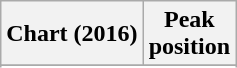<table class="wikitable sortable plainrowheaders" style="text-align:center">
<tr>
<th scope="col">Chart (2016)</th>
<th scope="col">Peak<br> position</th>
</tr>
<tr>
</tr>
<tr>
</tr>
</table>
